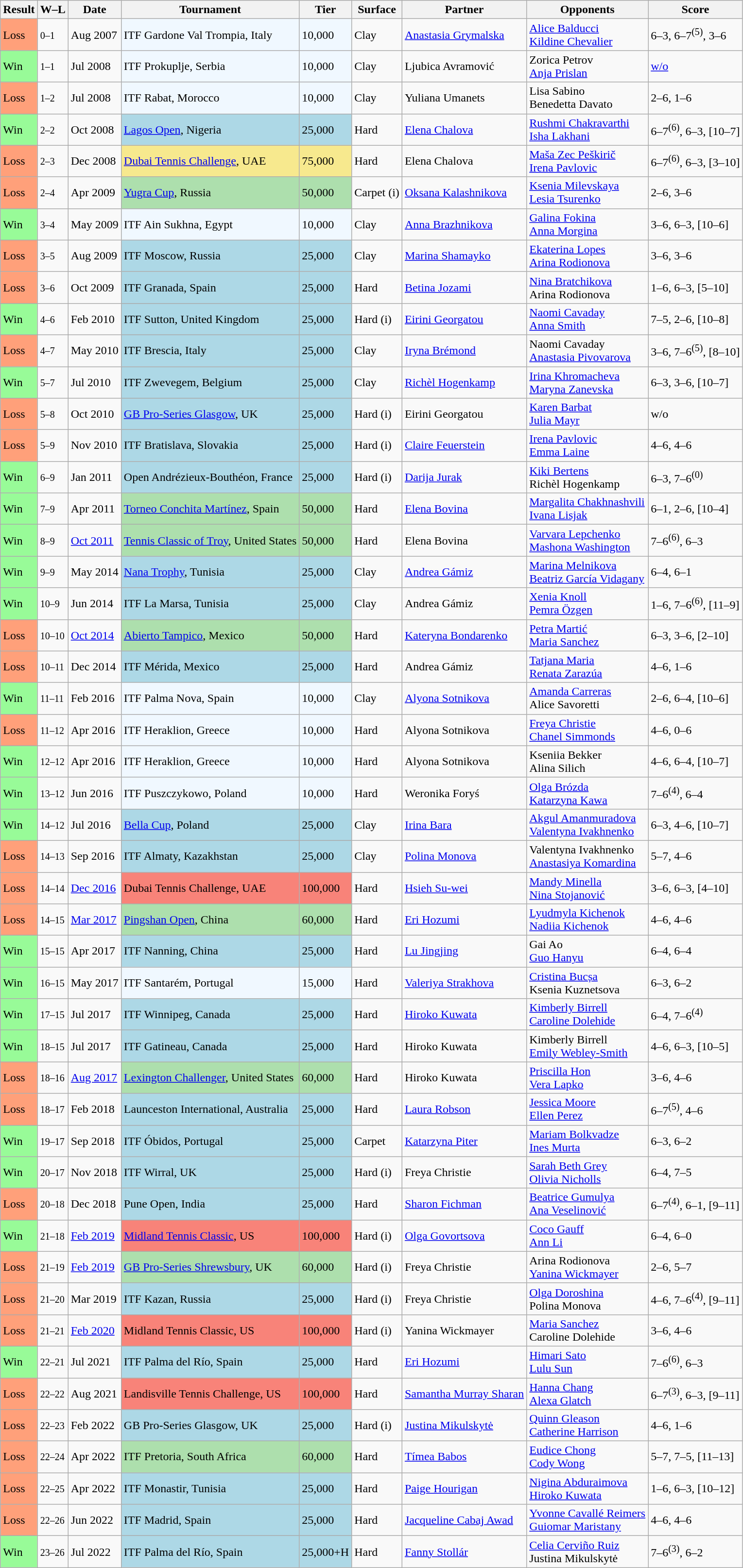<table class="sortable wikitable">
<tr>
<th>Result</th>
<th class="unsortable">W–L</th>
<th>Date</th>
<th>Tournament</th>
<th>Tier</th>
<th>Surface</th>
<th>Partner</th>
<th>Opponents</th>
<th class="unsortable">Score</th>
</tr>
<tr>
<td style="background:#ffa07a;">Loss</td>
<td><small>0–1</small></td>
<td>Aug 2007</td>
<td style="background:#f0f8ff;">ITF Gardone Val Trompia, Italy</td>
<td style="background:#f0f8ff;">10,000</td>
<td>Clay</td>
<td> <a href='#'>Anastasia Grymalska</a></td>
<td> <a href='#'>Alice Balducci</a> <br>  <a href='#'>Kildine Chevalier</a></td>
<td>6–3, 6–7<sup>(5)</sup>, 3–6</td>
</tr>
<tr>
<td style="background:#98fb98;">Win</td>
<td><small>1–1</small></td>
<td>Jul 2008</td>
<td style="background:#f0f8ff;">ITF Prokuplje, Serbia</td>
<td style="background:#f0f8ff;">10,000</td>
<td>Clay</td>
<td> Ljubica Avramović</td>
<td> Zorica Petrov <br>  <a href='#'>Anja Prislan</a></td>
<td><a href='#'>w/o</a></td>
</tr>
<tr>
<td style="background:#ffa07a;">Loss</td>
<td><small>1–2</small></td>
<td>Jul 2008</td>
<td style="background:#f0f8ff;">ITF Rabat, Morocco</td>
<td style="background:#f0f8ff;">10,000</td>
<td>Clay</td>
<td> Yuliana Umanets</td>
<td> Lisa Sabino <br>  Benedetta Davato</td>
<td>2–6, 1–6</td>
</tr>
<tr>
<td style="background:#98fb98;">Win</td>
<td><small>2–2</small></td>
<td>Oct 2008</td>
<td style="background:lightblue;"><a href='#'>Lagos Open</a>, Nigeria</td>
<td style="background:lightblue;">25,000</td>
<td>Hard</td>
<td> <a href='#'>Elena Chalova</a></td>
<td> <a href='#'>Rushmi Chakravarthi</a> <br>  <a href='#'>Isha Lakhani</a></td>
<td>6–7<sup>(6)</sup>, 6–3, [10–7]</td>
</tr>
<tr>
<td style="background:#ffa07a;">Loss</td>
<td><small>2–3</small></td>
<td>Dec 2008</td>
<td style="background:#f7e98e;"><a href='#'>Dubai Tennis Challenge</a>, UAE</td>
<td style="background:#f7e98e;">75,000</td>
<td>Hard</td>
<td> Elena Chalova</td>
<td> <a href='#'>Maša Zec Peškirič</a> <br>  <a href='#'>Irena Pavlovic</a></td>
<td>6–7<sup>(6)</sup>, 6–3, [3–10]</td>
</tr>
<tr>
<td style="background:#ffa07a;">Loss</td>
<td><small>2–4</small></td>
<td>Apr 2009</td>
<td style="background:#addfad;"><a href='#'>Yugra Cup</a>, Russia</td>
<td style="background:#addfad;">50,000</td>
<td>Carpet (i)</td>
<td> <a href='#'>Oksana Kalashnikova</a></td>
<td> <a href='#'>Ksenia Milevskaya</a> <br>  <a href='#'>Lesia Tsurenko</a></td>
<td>2–6, 3–6</td>
</tr>
<tr>
<td style="background:#98fb98;">Win</td>
<td><small>3–4</small></td>
<td>May 2009</td>
<td style="background:#f0f8ff;">ITF Ain Sukhna, Egypt</td>
<td style="background:#f0f8ff;">10,000</td>
<td>Clay</td>
<td> <a href='#'>Anna Brazhnikova</a></td>
<td> <a href='#'>Galina Fokina</a> <br>  <a href='#'>Anna Morgina</a></td>
<td>3–6, 6–3, [10–6]</td>
</tr>
<tr>
<td style="background:#ffa07a;">Loss</td>
<td><small>3–5</small></td>
<td>Aug 2009</td>
<td style="background:lightblue;">ITF Moscow, Russia</td>
<td style="background:lightblue;">25,000</td>
<td>Clay</td>
<td> <a href='#'>Marina Shamayko</a></td>
<td> <a href='#'>Ekaterina Lopes</a> <br>  <a href='#'>Arina Rodionova</a></td>
<td>3–6, 3–6</td>
</tr>
<tr>
<td style="background:#ffa07a;">Loss</td>
<td><small>3–6</small></td>
<td>Oct 2009</td>
<td style="background:lightblue;">ITF Granada, Spain</td>
<td style="background:lightblue;">25,000</td>
<td>Hard</td>
<td> <a href='#'>Betina Jozami</a></td>
<td> <a href='#'>Nina Bratchikova</a> <br>  Arina Rodionova</td>
<td>1–6, 6–3, [5–10]</td>
</tr>
<tr>
<td style="background:#98fb98;">Win</td>
<td><small>4–6</small></td>
<td>Feb 2010</td>
<td style="background:lightblue;">ITF Sutton, United Kingdom</td>
<td style="background:lightblue;">25,000</td>
<td>Hard (i)</td>
<td> <a href='#'>Eirini Georgatou</a></td>
<td> <a href='#'>Naomi Cavaday</a> <br>  <a href='#'>Anna Smith</a></td>
<td>7–5, 2–6, [10–8]</td>
</tr>
<tr>
<td style="background:#ffa07a;">Loss</td>
<td><small>4–7</small></td>
<td>May 2010</td>
<td style="background:lightblue;">ITF Brescia, Italy</td>
<td style="background:lightblue;">25,000</td>
<td>Clay</td>
<td> <a href='#'>Iryna Brémond</a></td>
<td> Naomi Cavaday <br>  <a href='#'>Anastasia Pivovarova</a></td>
<td>3–6, 7–6<sup>(5)</sup>, [8–10]</td>
</tr>
<tr>
<td style="background:#98fb98;">Win</td>
<td><small>5–7</small></td>
<td>Jul 2010</td>
<td style="background:lightblue;">ITF Zwevegem, Belgium</td>
<td style="background:lightblue;">25,000</td>
<td>Clay</td>
<td> <a href='#'>Richèl Hogenkamp</a></td>
<td> <a href='#'>Irina Khromacheva</a> <br>  <a href='#'>Maryna Zanevska</a></td>
<td>6–3, 3–6, [10–7]</td>
</tr>
<tr>
<td style="background:#ffa07a;">Loss</td>
<td><small>5–8</small></td>
<td>Oct 2010</td>
<td style="background:lightblue;"><a href='#'>GB Pro-Series Glasgow</a>, UK</td>
<td style="background:lightblue;">25,000</td>
<td>Hard (i)</td>
<td> Eirini Georgatou</td>
<td> <a href='#'>Karen Barbat</a> <br>  <a href='#'>Julia Mayr</a></td>
<td>w/o</td>
</tr>
<tr>
<td style="background:#ffa07a;">Loss</td>
<td><small>5–9</small></td>
<td>Nov 2010</td>
<td style="background:lightblue;">ITF Bratislava, Slovakia</td>
<td style="background:lightblue;">25,000</td>
<td>Hard (i)</td>
<td> <a href='#'>Claire Feuerstein</a></td>
<td> <a href='#'>Irena Pavlovic</a> <br>  <a href='#'>Emma Laine</a></td>
<td>4–6, 4–6</td>
</tr>
<tr>
<td style="background:#98fb98;">Win</td>
<td><small>6–9</small></td>
<td>Jan 2011</td>
<td style="background:lightblue;">Open Andrézieux-Bouthéon, France</td>
<td style="background:lightblue;">25,000</td>
<td>Hard (i)</td>
<td> <a href='#'>Darija Jurak</a></td>
<td> <a href='#'>Kiki Bertens</a> <br>  Richèl Hogenkamp</td>
<td>6–3, 7–6<sup>(0)</sup></td>
</tr>
<tr>
<td style="background:#98fb98;">Win</td>
<td><small>7–9</small></td>
<td>Apr 2011</td>
<td style="background:#addfad;"><a href='#'>Torneo Conchita Martínez</a>, Spain</td>
<td style="background:#addfad;">50,000</td>
<td>Hard</td>
<td> <a href='#'>Elena Bovina</a></td>
<td> <a href='#'>Margalita Chakhnashvili</a> <br>  <a href='#'>Ivana Lisjak</a></td>
<td>6–1, 2–6, [10–4]</td>
</tr>
<tr>
<td style="background:#98fb98;">Win</td>
<td><small>8–9</small></td>
<td><a href='#'>Oct 2011</a></td>
<td style="background:#addfad;"><a href='#'>Tennis Classic of Troy</a>, United States</td>
<td style="background:#addfad;">50,000</td>
<td>Hard</td>
<td> Elena Bovina</td>
<td> <a href='#'>Varvara Lepchenko</a> <br>  <a href='#'>Mashona Washington</a></td>
<td>7–6<sup>(6)</sup>, 6–3</td>
</tr>
<tr>
<td style="background:#98fb98;">Win</td>
<td><small>9–9</small></td>
<td>May 2014</td>
<td style="background:lightblue;"><a href='#'>Nana Trophy</a>, Tunisia</td>
<td style="background:lightblue;">25,000</td>
<td>Clay</td>
<td> <a href='#'>Andrea Gámiz</a></td>
<td> <a href='#'>Marina Melnikova</a> <br>  <a href='#'>Beatriz García Vidagany</a></td>
<td>6–4, 6–1</td>
</tr>
<tr>
<td style="background:#98fb98;">Win</td>
<td><small>10–9</small></td>
<td>Jun 2014</td>
<td style="background:lightblue;">ITF La Marsa, Tunisia</td>
<td style="background:lightblue;">25,000</td>
<td>Clay</td>
<td> Andrea Gámiz</td>
<td> <a href='#'>Xenia Knoll</a> <br>  <a href='#'>Pemra Özgen</a></td>
<td>1–6, 7–6<sup>(6)</sup>, [11–9]</td>
</tr>
<tr>
<td style="background:#ffa07a;">Loss</td>
<td><small>10–10</small></td>
<td><a href='#'>Oct 2014</a></td>
<td style="background:#addfad;"><a href='#'>Abierto Tampico</a>, Mexico</td>
<td style="background:#addfad;">50,000</td>
<td>Hard</td>
<td> <a href='#'>Kateryna Bondarenko</a></td>
<td> <a href='#'>Petra Martić</a> <br>  <a href='#'>Maria Sanchez</a></td>
<td>6–3, 3–6, [2–10]</td>
</tr>
<tr>
<td style="background:#ffa07a;">Loss</td>
<td><small>10–11</small></td>
<td>Dec 2014</td>
<td style="background:lightblue;">ITF Mérida, Mexico</td>
<td style="background:lightblue;">25,000</td>
<td>Hard</td>
<td> Andrea Gámiz</td>
<td> <a href='#'>Tatjana Maria</a> <br>  <a href='#'>Renata Zarazúa</a></td>
<td>4–6, 1–6</td>
</tr>
<tr>
<td style="background:#98fb98;">Win</td>
<td><small>11–11</small></td>
<td>Feb 2016</td>
<td style="background:#f0f8ff;">ITF Palma Nova, Spain</td>
<td style="background:#f0f8ff;">10,000</td>
<td>Clay</td>
<td> <a href='#'>Alyona Sotnikova</a></td>
<td> <a href='#'>Amanda Carreras</a> <br>  Alice Savoretti</td>
<td>2–6, 6–4, [10–6]</td>
</tr>
<tr>
<td style="background:#ffa07a;">Loss</td>
<td><small>11–12</small></td>
<td>Apr 2016</td>
<td style="background:#f0f8ff;">ITF Heraklion, Greece</td>
<td style="background:#f0f8ff;">10,000</td>
<td>Hard</td>
<td> Alyona Sotnikova</td>
<td> <a href='#'>Freya Christie</a> <br>  <a href='#'>Chanel Simmonds</a></td>
<td>4–6, 0–6</td>
</tr>
<tr>
<td style="background:#98fb98;">Win</td>
<td><small>12–12</small></td>
<td>Apr 2016</td>
<td style="background:#f0f8ff;">ITF Heraklion, Greece</td>
<td style="background:#f0f8ff;">10,000</td>
<td>Hard</td>
<td> Alyona Sotnikova</td>
<td> Kseniia Bekker <br>  Alina Silich</td>
<td>4–6, 6–4, [10–7]</td>
</tr>
<tr>
<td style="background:#98fb98;">Win</td>
<td><small>13–12</small></td>
<td>Jun 2016</td>
<td style="background:#f0f8ff;">ITF Puszczykowo, Poland</td>
<td style="background:#f0f8ff;">10,000</td>
<td>Hard</td>
<td> Weronika Foryś</td>
<td> <a href='#'>Olga Brózda</a> <br>  <a href='#'>Katarzyna Kawa</a></td>
<td>7–6<sup>(4)</sup>, 6–4</td>
</tr>
<tr>
<td style="background:#98fb98;">Win</td>
<td><small>14–12</small></td>
<td>Jul 2016</td>
<td style="background:lightblue;"><a href='#'>Bella Cup</a>, Poland</td>
<td style="background:lightblue;">25,000</td>
<td>Clay</td>
<td> <a href='#'>Irina Bara</a></td>
<td> <a href='#'>Akgul Amanmuradova</a> <br>  <a href='#'>Valentyna Ivakhnenko</a></td>
<td>6–3, 4–6, [10–7]</td>
</tr>
<tr>
<td style="background:#ffa07a;">Loss</td>
<td><small>14–13</small></td>
<td>Sep 2016</td>
<td style="background:lightblue;">ITF Almaty, Kazakhstan</td>
<td style="background:lightblue;">25,000</td>
<td>Clay</td>
<td> <a href='#'>Polina Monova</a></td>
<td> Valentyna Ivakhnenko <br>  <a href='#'>Anastasiya Komardina</a></td>
<td>5–7, 4–6</td>
</tr>
<tr>
<td style="background:#ffa07a;">Loss</td>
<td><small>14–14</small></td>
<td><a href='#'>Dec 2016</a></td>
<td style="background:#f88379;">Dubai Tennis Challenge, UAE</td>
<td style="background:#f88379;">100,000</td>
<td>Hard</td>
<td> <a href='#'>Hsieh Su-wei</a></td>
<td> <a href='#'>Mandy Minella</a> <br>  <a href='#'>Nina Stojanović</a></td>
<td>3–6, 6–3, [4–10]</td>
</tr>
<tr>
<td style="background:#ffa07a;">Loss</td>
<td><small>14–15</small></td>
<td><a href='#'>Mar 2017</a></td>
<td style="background:#addfad;"><a href='#'>Pingshan Open</a>, China</td>
<td style="background:#addfad;">60,000</td>
<td>Hard</td>
<td> <a href='#'>Eri Hozumi</a></td>
<td> <a href='#'>Lyudmyla Kichenok</a> <br>  <a href='#'>Nadiia Kichenok</a></td>
<td>4–6, 4–6</td>
</tr>
<tr>
<td style="background:#98fb98;">Win</td>
<td><small>15–15</small></td>
<td>Apr 2017</td>
<td style="background:lightblue;">ITF Nanning, China</td>
<td style="background:lightblue;">25,000</td>
<td>Hard</td>
<td> <a href='#'>Lu Jingjing</a></td>
<td> Gai Ao <br>  <a href='#'>Guo Hanyu</a></td>
<td>6–4, 6–4</td>
</tr>
<tr>
<td style="background:#98fb98;">Win</td>
<td><small>16–15</small></td>
<td>May 2017</td>
<td style="background:#f0f8ff;">ITF Santarém, Portugal</td>
<td style="background:#f0f8ff;">15,000</td>
<td>Hard</td>
<td> <a href='#'>Valeriya Strakhova</a></td>
<td> <a href='#'>Cristina Bucșa</a> <br>  Ksenia Kuznetsova</td>
<td>6–3, 6–2</td>
</tr>
<tr>
<td style="background:#98fb98;">Win</td>
<td><small>17–15</small></td>
<td>Jul 2017</td>
<td style="background:lightblue;">ITF Winnipeg, Canada</td>
<td style="background:lightblue;">25,000</td>
<td>Hard</td>
<td> <a href='#'>Hiroko Kuwata</a></td>
<td> <a href='#'>Kimberly Birrell</a> <br>  <a href='#'>Caroline Dolehide</a></td>
<td>6–4, 7–6<sup>(4)</sup></td>
</tr>
<tr>
<td style="background:#98fb98;">Win</td>
<td><small>18–15</small></td>
<td>Jul 2017</td>
<td style="background:lightblue;">ITF Gatineau, Canada</td>
<td style="background:lightblue;">25,000</td>
<td>Hard</td>
<td> Hiroko Kuwata</td>
<td> Kimberly Birrell <br>  <a href='#'>Emily Webley-Smith</a></td>
<td>4–6, 6–3, [10–5]</td>
</tr>
<tr>
<td style="background:#ffa07a;">Loss</td>
<td><small>18–16</small></td>
<td><a href='#'>Aug 2017</a></td>
<td style="background:#addfad;"><a href='#'>Lexington Challenger</a>, United States</td>
<td style="background:#addfad;">60,000</td>
<td>Hard</td>
<td> Hiroko Kuwata</td>
<td> <a href='#'>Priscilla Hon</a> <br>  <a href='#'>Vera Lapko</a></td>
<td>3–6, 4–6</td>
</tr>
<tr>
<td style="background:#ffa07a;">Loss</td>
<td><small>18–17</small></td>
<td>Feb 2018</td>
<td style="background:lightblue;">Launceston International, Australia</td>
<td style="background:lightblue;">25,000</td>
<td>Hard</td>
<td> <a href='#'>Laura Robson</a></td>
<td> <a href='#'>Jessica Moore</a> <br>  <a href='#'>Ellen Perez</a></td>
<td>6–7<sup>(5)</sup>, 4–6</td>
</tr>
<tr>
<td style="background:#98fb98;">Win</td>
<td><small>19–17</small></td>
<td>Sep 2018</td>
<td style="background:lightblue;">ITF Óbidos, Portugal</td>
<td style="background:lightblue;">25,000</td>
<td>Carpet</td>
<td> <a href='#'>Katarzyna Piter</a></td>
<td> <a href='#'>Mariam Bolkvadze</a> <br>  <a href='#'>Ines Murta</a></td>
<td>6–3, 6–2</td>
</tr>
<tr>
<td style="background:#98fb98;">Win</td>
<td><small>20–17</small></td>
<td>Nov 2018</td>
<td style="background:lightblue;">ITF Wirral, UK</td>
<td style="background:lightblue;">25,000</td>
<td>Hard (i)</td>
<td> Freya Christie</td>
<td> <a href='#'>Sarah Beth Grey</a> <br>  <a href='#'>Olivia Nicholls</a></td>
<td>6–4, 7–5</td>
</tr>
<tr>
<td style="background:#ffa07a;">Loss</td>
<td><small>20–18</small></td>
<td>Dec 2018</td>
<td style="background:lightblue;">Pune Open, India</td>
<td style="background:lightblue;">25,000</td>
<td>Hard</td>
<td> <a href='#'>Sharon Fichman</a></td>
<td> <a href='#'>Beatrice Gumulya</a> <br>  <a href='#'>Ana Veselinović</a></td>
<td>6–7<sup>(4)</sup>, 6–1, [9–11]</td>
</tr>
<tr>
<td style="background:#98fb98;">Win</td>
<td><small>21–18</small></td>
<td><a href='#'>Feb 2019</a></td>
<td style="background:#f88379;"><a href='#'>Midland Tennis Classic</a>, US</td>
<td style="background:#f88379;">100,000</td>
<td>Hard (i)</td>
<td> <a href='#'>Olga Govortsova</a></td>
<td> <a href='#'>Coco Gauff</a> <br>  <a href='#'>Ann Li</a></td>
<td>6–4, 6–0</td>
</tr>
<tr>
<td style="background:#ffa07a;">Loss</td>
<td><small>21–19</small></td>
<td><a href='#'>Feb 2019</a></td>
<td style="background:#addfad;"><a href='#'>GB Pro-Series Shrewsbury</a>, UK</td>
<td style="background:#addfad;">60,000</td>
<td>Hard (i)</td>
<td> Freya Christie</td>
<td> Arina Rodionova <br>  <a href='#'>Yanina Wickmayer</a></td>
<td>2–6, 5–7</td>
</tr>
<tr>
<td style="background:#ffa07a;">Loss</td>
<td><small>21–20</small></td>
<td>Mar 2019</td>
<td style="background:lightblue;">ITF Kazan, Russia</td>
<td style="background:lightblue;">25,000</td>
<td>Hard (i)</td>
<td> Freya Christie</td>
<td> <a href='#'>Olga Doroshina</a> <br>  Polina Monova</td>
<td>4–6, 7–6<sup>(4)</sup>, [9–11]</td>
</tr>
<tr>
<td style="background:#ffa07a;">Loss</td>
<td><small>21–21</small></td>
<td><a href='#'>Feb 2020</a></td>
<td bgcolor=f88379>Midland Tennis Classic, US</td>
<td bgcolor=f88379>100,000</td>
<td>Hard (i)</td>
<td> Yanina Wickmayer</td>
<td> <a href='#'>Maria Sanchez</a> <br>  Caroline Dolehide</td>
<td>3–6, 4–6</td>
</tr>
<tr>
<td style="background:#98fb98;">Win</td>
<td><small>22–21</small></td>
<td>Jul 2021</td>
<td style="background:lightblue;">ITF Palma del Río, Spain</td>
<td style="background:lightblue;">25,000</td>
<td>Hard</td>
<td> <a href='#'>Eri Hozumi</a></td>
<td> <a href='#'>Himari Sato</a> <br>  <a href='#'>Lulu Sun</a></td>
<td>7–6<sup>(6)</sup>, 6–3</td>
</tr>
<tr>
<td style="background:#ffa07a;">Loss</td>
<td><small>22–22</small></td>
<td>Aug 2021</td>
<td bgcolor=#f88379>Landisville Tennis Challenge, US</td>
<td bgcolor=#f88379>100,000</td>
<td>Hard</td>
<td> <a href='#'>Samantha Murray Sharan</a></td>
<td> <a href='#'>Hanna Chang</a> <br>  <a href='#'>Alexa Glatch</a></td>
<td>6–7<sup>(3)</sup>, 6–3, [9–11]</td>
</tr>
<tr>
<td bgcolor=ffa07a>Loss</td>
<td><small>22–23</small></td>
<td>Feb 2022</td>
<td bgcolor=lightblue>GB Pro-Series Glasgow, UK</td>
<td bgcolor=lightblue>25,000</td>
<td>Hard (i)</td>
<td> <a href='#'>Justina Mikulskytė</a></td>
<td> <a href='#'>Quinn Gleason</a> <br>  <a href='#'>Catherine Harrison</a></td>
<td>4–6, 1–6</td>
</tr>
<tr>
<td bgcolor=ffa07a>Loss</td>
<td><small>22–24</small></td>
<td>Apr 2022</td>
<td bgcolor=#addfad>ITF Pretoria, South Africa</td>
<td bgcolor=#addfad>60,000</td>
<td>Hard</td>
<td> <a href='#'>Tímea Babos</a></td>
<td> <a href='#'>Eudice Chong</a> <br>  <a href='#'>Cody Wong</a></td>
<td>5–7, 7–5, [11–13]</td>
</tr>
<tr>
<td bgcolor=ffa07a>Loss</td>
<td><small>22–25</small></td>
<td>Apr 2022</td>
<td bgcolor=lightblue>ITF Monastir, Tunisia</td>
<td bgcolor=lightblue>25,000</td>
<td>Hard</td>
<td> <a href='#'>Paige Hourigan</a></td>
<td> <a href='#'>Nigina Abduraimova</a> <br>  <a href='#'>Hiroko Kuwata</a></td>
<td>1–6, 6–3, [10–12]</td>
</tr>
<tr>
<td style="background:#ffa07a;">Loss</td>
<td><small>22–26</small></td>
<td>Jun 2022</td>
<td bgcolor=lightblue>ITF Madrid, Spain</td>
<td bgcolor=lightblue>25,000</td>
<td>Hard</td>
<td> <a href='#'>Jacqueline Cabaj Awad</a></td>
<td> <a href='#'>Yvonne Cavallé Reimers</a> <br>  <a href='#'>Guiomar Maristany</a></td>
<td>4–6, 4–6</td>
</tr>
<tr>
<td bgcolor=98FB98>Win</td>
<td><small>23–26</small></td>
<td>Jul 2022</td>
<td bgcolor=lightblue>ITF Palma del Río, Spain</td>
<td bgcolor=lightblue>25,000+H</td>
<td>Hard</td>
<td> <a href='#'>Fanny Stollár</a></td>
<td> <a href='#'>Celia Cerviño Ruiz</a> <br>  Justina Mikulskytė</td>
<td>7–6<sup>(3)</sup>, 6–2</td>
</tr>
</table>
